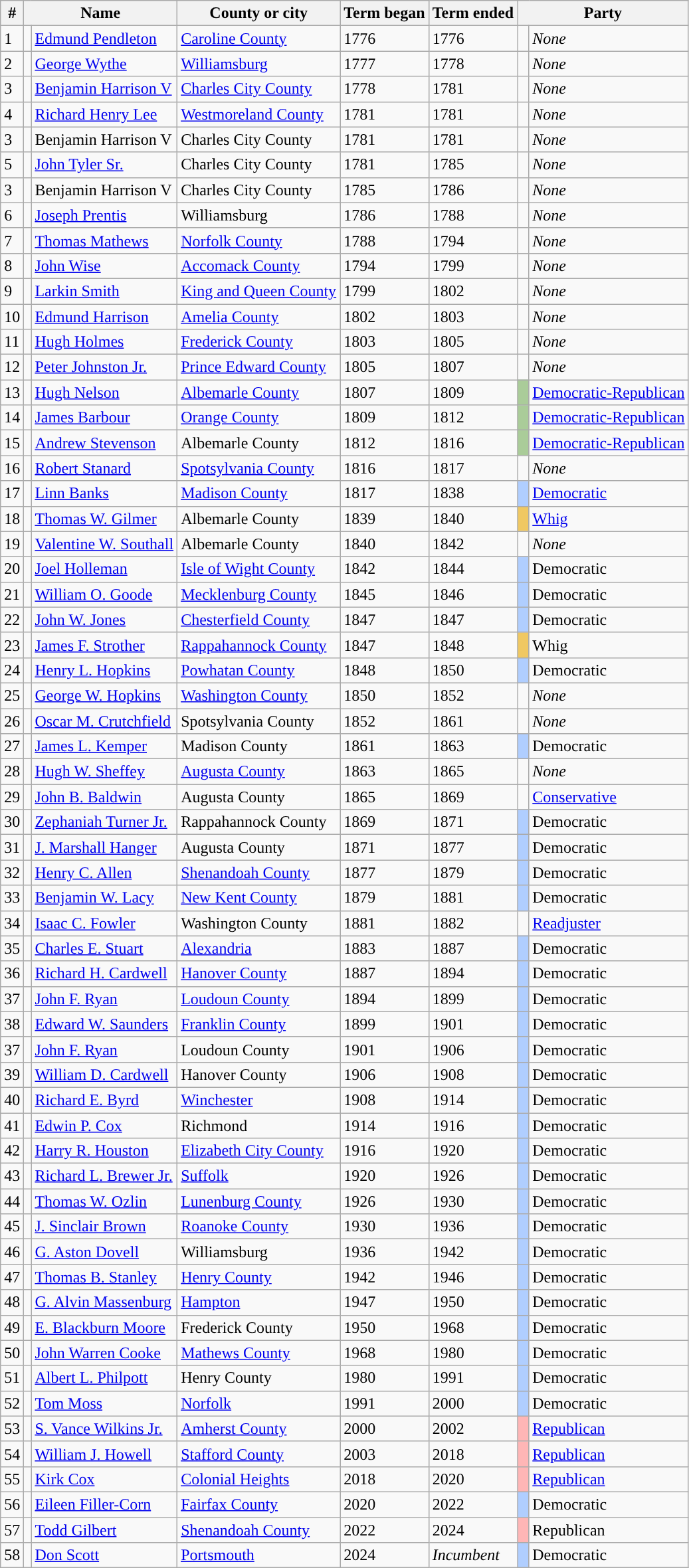<table class="wikitable sortable">
<tr>
<th>#</th>
<th colspan=2>Name</th>
<th>County or city</th>
<th>Term began</th>
<th>Term ended</th>
<th colspan="2">Party</th>
</tr>
<tr>
<td>1</td>
<td></td>
<td><a href='#'>Edmund Pendleton</a></td>
<td><a href='#'>Caroline County</a></td>
<td>1776</td>
<td>1776</td>
<td style="width: 4px; background: "></td>
<td><em>None</em></td>
</tr>
<tr>
<td>2</td>
<td></td>
<td><a href='#'>George Wythe</a></td>
<td><a href='#'>Williamsburg</a></td>
<td>1777</td>
<td>1778</td>
<td style="width: 4px; background: "></td>
<td><em>None</em></td>
</tr>
<tr>
<td>3</td>
<td></td>
<td><a href='#'>Benjamin Harrison V</a></td>
<td><a href='#'>Charles City County</a></td>
<td>1778</td>
<td>1781</td>
<td style="width: 4px; background: "></td>
<td><em>None</em></td>
</tr>
<tr>
<td>4</td>
<td></td>
<td><a href='#'>Richard Henry Lee</a></td>
<td><a href='#'>Westmoreland County</a></td>
<td>1781</td>
<td>1781</td>
<td style="width: 4px; background: "></td>
<td><em>None</em></td>
</tr>
<tr>
<td>3</td>
<td></td>
<td>Benjamin Harrison V</td>
<td>Charles City County</td>
<td>1781</td>
<td>1781</td>
<td style="width: 4px; background: "></td>
<td><em>None</em></td>
</tr>
<tr>
<td>5</td>
<td></td>
<td><a href='#'>John Tyler Sr.</a></td>
<td>Charles City County</td>
<td>1781</td>
<td>1785</td>
<td style="width: 4px; background: "></td>
<td><em>None</em></td>
</tr>
<tr>
<td>3</td>
<td></td>
<td>Benjamin Harrison V</td>
<td>Charles City County</td>
<td>1785</td>
<td>1786</td>
<td style="width: 4px; background: "></td>
<td><em>None</em></td>
</tr>
<tr>
<td>6</td>
<td></td>
<td><a href='#'>Joseph Prentis</a></td>
<td>Williamsburg</td>
<td>1786</td>
<td>1788</td>
<td style="width: 4px; background: "></td>
<td><em>None</em></td>
</tr>
<tr>
<td>7</td>
<td></td>
<td><a href='#'>Thomas Mathews</a></td>
<td><a href='#'>Norfolk County</a></td>
<td>1788</td>
<td>1794</td>
<td style="width: 4px; background: "></td>
<td><em>None</em></td>
</tr>
<tr>
<td>8</td>
<td></td>
<td><a href='#'>John Wise</a></td>
<td><a href='#'>Accomack County</a></td>
<td>1794</td>
<td>1799</td>
<td style="width: 4px; background: "></td>
<td><em>None</em></td>
</tr>
<tr>
<td>9</td>
<td></td>
<td><a href='#'>Larkin Smith</a></td>
<td><a href='#'>King and Queen County</a></td>
<td>1799</td>
<td>1802</td>
<td style="width: 4px; background: "></td>
<td><em>None</em></td>
</tr>
<tr>
<td>10</td>
<td></td>
<td><a href='#'>Edmund Harrison</a></td>
<td><a href='#'>Amelia County</a></td>
<td>1802</td>
<td>1803</td>
<td style="width: 4px; background: "></td>
<td><em>None</em></td>
</tr>
<tr>
<td>11</td>
<td></td>
<td><a href='#'>Hugh Holmes</a></td>
<td><a href='#'>Frederick County</a></td>
<td>1803</td>
<td>1805</td>
<td style="width: 4px; background: "></td>
<td><em>None</em></td>
</tr>
<tr>
<td>12</td>
<td></td>
<td><a href='#'>Peter Johnston Jr.</a></td>
<td><a href='#'>Prince Edward County</a></td>
<td>1805</td>
<td>1807</td>
<td style="width: 4px; background: "></td>
<td><em>None</em></td>
</tr>
<tr>
<td>13</td>
<td></td>
<td><a href='#'>Hugh Nelson</a></td>
<td><a href='#'>Albemarle County</a></td>
<td>1807</td>
<td>1809</td>
<td style="width: 4px; background:#AACC99";></td>
<td><a href='#'>Democratic-Republican</a></td>
</tr>
<tr>
<td>14</td>
<td></td>
<td><a href='#'>James Barbour</a></td>
<td><a href='#'>Orange County</a></td>
<td>1809</td>
<td>1812</td>
<td style="width: 4px; background:#AACC99";></td>
<td><a href='#'>Democratic-Republican</a></td>
</tr>
<tr>
<td>15</td>
<td></td>
<td><a href='#'>Andrew Stevenson</a></td>
<td>Albemarle County</td>
<td>1812</td>
<td>1816</td>
<td style="width: 4px; background:#AACC99";></td>
<td><a href='#'>Democratic-Republican</a></td>
</tr>
<tr>
<td>16</td>
<td></td>
<td><a href='#'>Robert Stanard</a></td>
<td><a href='#'>Spotsylvania County</a></td>
<td>1816</td>
<td>1817</td>
<td style="width: 4px; background: "></td>
<td><em>None</em></td>
</tr>
<tr>
<td>17</td>
<td></td>
<td><a href='#'>Linn Banks</a></td>
<td><a href='#'>Madison County</a></td>
<td>1817</td>
<td>1838</td>
<td style="width: 4px; background:#B0CEFF";></td>
<td><a href='#'>Democratic</a></td>
</tr>
<tr>
<td>18</td>
<td></td>
<td><a href='#'>Thomas W. Gilmer</a></td>
<td>Albemarle County</td>
<td>1839</td>
<td>1840</td>
<td style="width: 4px; background:#F0C862";></td>
<td><a href='#'>Whig</a></td>
</tr>
<tr>
<td>19</td>
<td></td>
<td><a href='#'>Valentine W. Southall</a></td>
<td>Albemarle County</td>
<td>1840</td>
<td>1842</td>
<td style="width: 4px; background: "></td>
<td><em>None</em></td>
</tr>
<tr>
<td>20</td>
<td></td>
<td><a href='#'>Joel Holleman</a></td>
<td><a href='#'>Isle of Wight County</a></td>
<td>1842</td>
<td>1844</td>
<td style="width: 4px; background:#B0CEFF";></td>
<td>Democratic</td>
</tr>
<tr>
<td>21</td>
<td></td>
<td><a href='#'>William O. Goode</a></td>
<td><a href='#'>Mecklenburg County</a></td>
<td>1845</td>
<td>1846</td>
<td style="width: 4px; background:#B0CEFF";></td>
<td>Democratic</td>
</tr>
<tr>
<td>22</td>
<td></td>
<td><a href='#'>John W. Jones</a></td>
<td><a href='#'>Chesterfield County</a></td>
<td>1847</td>
<td>1847</td>
<td style="width: 4px; background:#B0CEFF";></td>
<td>Democratic</td>
</tr>
<tr>
<td>23</td>
<td></td>
<td><a href='#'>James F. Strother</a></td>
<td><a href='#'>Rappahannock County</a></td>
<td>1847</td>
<td>1848</td>
<td style="width: 4px; background:#F0C862";></td>
<td>Whig</td>
</tr>
<tr>
<td>24</td>
<td></td>
<td><a href='#'>Henry L. Hopkins</a></td>
<td><a href='#'>Powhatan County</a></td>
<td>1848</td>
<td>1850</td>
<td style="width: 4px; background:#B0CEFF";></td>
<td>Democratic</td>
</tr>
<tr>
<td>25</td>
<td></td>
<td><a href='#'>George W. Hopkins</a></td>
<td><a href='#'>Washington County</a></td>
<td>1850</td>
<td>1852</td>
<td style="width: 4px; background: "></td>
<td><em>None</em></td>
</tr>
<tr>
<td>26</td>
<td></td>
<td><a href='#'>Oscar M. Crutchfield</a></td>
<td>Spotsylvania County</td>
<td>1852</td>
<td>1861</td>
<td style="width: 4px; background: "></td>
<td><em>None</em></td>
</tr>
<tr>
<td>27</td>
<td></td>
<td><a href='#'>James L. Kemper</a></td>
<td>Madison County</td>
<td>1861</td>
<td>1863</td>
<td style="width: 4px; background:#B0CEFF";></td>
<td>Democratic</td>
</tr>
<tr>
<td>28</td>
<td></td>
<td><a href='#'>Hugh W. Sheffey</a></td>
<td><a href='#'>Augusta County</a></td>
<td>1863</td>
<td>1865</td>
<td style="width: 4px; background: "></td>
<td><em>None</em></td>
</tr>
<tr>
<td>29</td>
<td></td>
<td><a href='#'>John B. Baldwin</a></td>
<td>Augusta County</td>
<td>1865</td>
<td>1869</td>
<td style="width: 4px; background: "></td>
<td><a href='#'>Conservative</a></td>
</tr>
<tr>
<td>30</td>
<td></td>
<td><a href='#'>Zephaniah Turner Jr.</a></td>
<td>Rappahannock County</td>
<td>1869</td>
<td>1871</td>
<td style="width: 4px; background:#B0CEFF";></td>
<td>Democratic</td>
</tr>
<tr>
<td>31</td>
<td></td>
<td><a href='#'>J. Marshall Hanger</a></td>
<td>Augusta County</td>
<td>1871</td>
<td>1877</td>
<td style="width: 4px; background:#B0CEFF";></td>
<td>Democratic</td>
</tr>
<tr>
<td>32</td>
<td></td>
<td><a href='#'>Henry C. Allen</a></td>
<td><a href='#'>Shenandoah County</a></td>
<td>1877</td>
<td>1879</td>
<td style="width: 4px; background:#B0CEFF";></td>
<td>Democratic</td>
</tr>
<tr>
<td>33</td>
<td></td>
<td><a href='#'>Benjamin W. Lacy</a></td>
<td><a href='#'>New Kent County</a></td>
<td>1879</td>
<td>1881</td>
<td style="width: 4px; background:#B0CEFF";></td>
<td>Democratic</td>
</tr>
<tr>
<td>34</td>
<td></td>
<td><a href='#'>Isaac C. Fowler</a></td>
<td>Washington County</td>
<td>1881</td>
<td>1882</td>
<td style="width: 4px; background:"></td>
<td><a href='#'>Readjuster</a></td>
</tr>
<tr>
<td>35</td>
<td></td>
<td><a href='#'>Charles E. Stuart</a></td>
<td><a href='#'>Alexandria</a></td>
<td>1883</td>
<td>1887</td>
<td style="width: 4px; background:#B0CEFF";></td>
<td>Democratic</td>
</tr>
<tr>
<td>36</td>
<td></td>
<td><a href='#'>Richard H. Cardwell</a></td>
<td><a href='#'>Hanover County</a></td>
<td>1887</td>
<td>1894</td>
<td style="width: 4px; background:#B0CEFF";></td>
<td>Democratic</td>
</tr>
<tr>
<td>37</td>
<td></td>
<td><a href='#'>John F. Ryan</a></td>
<td><a href='#'>Loudoun County</a></td>
<td>1894</td>
<td>1899</td>
<td style="width: 4px; background:#B0CEFF";></td>
<td>Democratic</td>
</tr>
<tr>
<td>38</td>
<td></td>
<td><a href='#'>Edward W. Saunders</a></td>
<td><a href='#'>Franklin County</a></td>
<td>1899</td>
<td>1901</td>
<td style="width: 4px; background:#B0CEFF";></td>
<td>Democratic</td>
</tr>
<tr>
<td>37</td>
<td></td>
<td><a href='#'>John F. Ryan</a></td>
<td>Loudoun County</td>
<td>1901</td>
<td>1906</td>
<td style="width: 4px; background:#B0CEFF";></td>
<td>Democratic</td>
</tr>
<tr>
<td>39</td>
<td></td>
<td><a href='#'>William D. Cardwell</a></td>
<td>Hanover County</td>
<td>1906</td>
<td>1908</td>
<td style="width: 4px; background:#B0CEFF";></td>
<td>Democratic</td>
</tr>
<tr>
<td>40</td>
<td></td>
<td><a href='#'>Richard E. Byrd</a></td>
<td><a href='#'>Winchester</a></td>
<td>1908</td>
<td>1914</td>
<td style="width: 4px; background:#B0CEFF";></td>
<td>Democratic</td>
</tr>
<tr>
<td>41</td>
<td></td>
<td><a href='#'>Edwin P. Cox</a></td>
<td>Richmond</td>
<td>1914</td>
<td>1916</td>
<td style="width: 4px; background:#B0CEFF";></td>
<td>Democratic</td>
</tr>
<tr>
<td>42</td>
<td></td>
<td><a href='#'>Harry R. Houston</a></td>
<td><a href='#'>Elizabeth City County</a></td>
<td>1916</td>
<td>1920</td>
<td style="width: 4px; background:#B0CEFF";></td>
<td>Democratic</td>
</tr>
<tr>
<td>43</td>
<td></td>
<td><a href='#'>Richard L. Brewer Jr.</a></td>
<td><a href='#'>Suffolk</a></td>
<td>1920</td>
<td>1926</td>
<td style="width: 4px; background:#B0CEFF";></td>
<td>Democratic</td>
</tr>
<tr>
<td>44</td>
<td></td>
<td><a href='#'>Thomas W. Ozlin</a></td>
<td><a href='#'>Lunenburg County</a></td>
<td>1926</td>
<td>1930</td>
<td style="width: 4px; background:#B0CEFF";></td>
<td>Democratic</td>
</tr>
<tr>
<td>45</td>
<td></td>
<td><a href='#'>J. Sinclair Brown</a></td>
<td><a href='#'>Roanoke County</a></td>
<td>1930</td>
<td>1936</td>
<td style="width: 4px; background:#B0CEFF";></td>
<td>Democratic</td>
</tr>
<tr>
<td>46</td>
<td></td>
<td><a href='#'>G. Aston Dovell</a></td>
<td>Williamsburg</td>
<td>1936</td>
<td>1942</td>
<td style="width: 4px; background:#B0CEFF";></td>
<td>Democratic</td>
</tr>
<tr>
<td>47</td>
<td></td>
<td><a href='#'>Thomas B. Stanley</a></td>
<td><a href='#'>Henry County</a></td>
<td>1942</td>
<td>1946</td>
<td style="width: 4px; background:#B0CEFF";></td>
<td>Democratic</td>
</tr>
<tr>
<td>48</td>
<td></td>
<td><a href='#'>G. Alvin Massenburg</a></td>
<td><a href='#'>Hampton</a></td>
<td>1947</td>
<td>1950</td>
<td style="width: 4px; background:#B0CEFF";></td>
<td>Democratic</td>
</tr>
<tr>
<td>49</td>
<td></td>
<td><a href='#'>E. Blackburn Moore</a></td>
<td>Frederick County</td>
<td>1950</td>
<td>1968</td>
<td style="width: 4px; background:#B0CEFF";></td>
<td>Democratic</td>
</tr>
<tr>
<td>50</td>
<td></td>
<td><a href='#'>John Warren Cooke</a></td>
<td><a href='#'>Mathews County</a></td>
<td>1968</td>
<td>1980</td>
<td style="width: 4px; background:#B0CEFF";></td>
<td>Democratic</td>
</tr>
<tr>
<td>51</td>
<td></td>
<td><a href='#'>Albert L. Philpott</a></td>
<td>Henry County</td>
<td>1980</td>
<td>1991</td>
<td style="width: 4px; background:#B0CEFF";></td>
<td>Democratic</td>
</tr>
<tr>
<td>52</td>
<td></td>
<td><a href='#'>Tom Moss</a></td>
<td><a href='#'>Norfolk</a></td>
<td>1991</td>
<td>2000</td>
<td style="width: 4px; background:#B0CEFF";></td>
<td>Democratic</td>
</tr>
<tr>
<td>53</td>
<td></td>
<td><a href='#'>S. Vance Wilkins Jr.</a></td>
<td><a href='#'>Amherst County</a></td>
<td>2000</td>
<td>2002</td>
<td style="width: 4px; background:#FFB6B6";></td>
<td><a href='#'>Republican</a></td>
</tr>
<tr>
<td>54</td>
<td></td>
<td><a href='#'>William J. Howell</a></td>
<td><a href='#'>Stafford County</a></td>
<td>2003</td>
<td>2018</td>
<td style="width: 4px; background:#FFB6B6";></td>
<td><a href='#'>Republican</a></td>
</tr>
<tr>
<td>55</td>
<td></td>
<td><a href='#'>Kirk Cox</a></td>
<td><a href='#'>Colonial Heights</a></td>
<td>2018</td>
<td>2020</td>
<td style="width: 4px; background:#FFB6B6";></td>
<td><a href='#'>Republican</a></td>
</tr>
<tr>
<td>56</td>
<td></td>
<td><a href='#'>Eileen Filler-Corn</a></td>
<td><a href='#'>Fairfax County</a></td>
<td>2020</td>
<td>2022</td>
<td style="width: 4px; background:#B0CEFF";></td>
<td>Democratic</td>
</tr>
<tr>
<td>57</td>
<td></td>
<td><a href='#'>Todd Gilbert</a></td>
<td><a href='#'>Shenandoah County</a></td>
<td>2022</td>
<td>2024</td>
<td style="width: 4px; background:#FFB6B6";></td>
<td>Republican</td>
</tr>
<tr>
<td>58</td>
<td></td>
<td><a href='#'>Don Scott</a></td>
<td><a href='#'>Portsmouth</a></td>
<td>2024</td>
<td><em>Incumbent</em></td>
<td style="width: 4px; background:#B0CEFF";></td>
<td>Democratic</td>
</tr>
</table>
